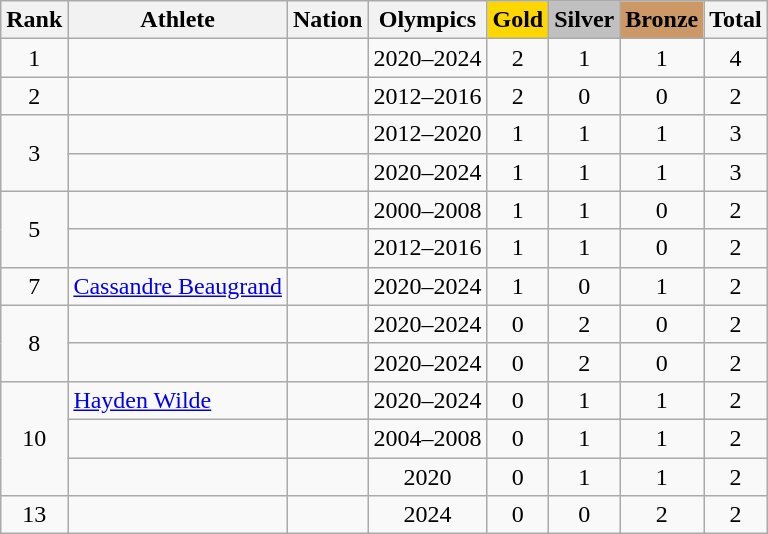<table class="wikitable sortable" style="text-align:center">
<tr>
<th>Rank</th>
<th>Athlete</th>
<th>Nation</th>
<th>Olympics</th>
<th style="background-color: gold"><strong>Gold</strong></th>
<th style="background-color: silver"><strong>Silver</strong></th>
<th style="background-color: #cc9966"><strong>Bronze</strong></th>
<th>Total</th>
</tr>
<tr>
<td>1</td>
<td align="left"></td>
<td align="left"></td>
<td>2020–2024</td>
<td>2</td>
<td>1</td>
<td>1</td>
<td>4</td>
</tr>
<tr>
<td>2</td>
<td align="left"></td>
<td align="left"></td>
<td>2012–2016</td>
<td>2</td>
<td>0</td>
<td>0</td>
<td>2</td>
</tr>
<tr>
<td rowspan="2">3</td>
<td align="left"></td>
<td align="left"></td>
<td>2012–2020</td>
<td>1</td>
<td>1</td>
<td>1</td>
<td>3</td>
</tr>
<tr>
<td align="left"></td>
<td align="left"></td>
<td>2020–2024</td>
<td>1</td>
<td>1</td>
<td>1</td>
<td>3</td>
</tr>
<tr>
<td rowspan="2">5</td>
<td align="left"></td>
<td align="left"></td>
<td>2000–2008</td>
<td>1</td>
<td>1</td>
<td>0</td>
<td>2</td>
</tr>
<tr>
<td align=left></td>
<td align=left></td>
<td>2012–2016</td>
<td>1</td>
<td>1</td>
<td>0</td>
<td>2</td>
</tr>
<tr>
<td>7</td>
<td align="left"><a href='#'>Cassandre Beaugrand</a></td>
<td align="left"></td>
<td>2020–2024</td>
<td>1</td>
<td>0</td>
<td>1</td>
<td>2</td>
</tr>
<tr>
<td rowspan="2">8</td>
<td align="left"></td>
<td align="left"></td>
<td>2020–2024</td>
<td>0</td>
<td>2</td>
<td>0</td>
<td>2</td>
</tr>
<tr>
<td align="left"></td>
<td align="left"></td>
<td>2020–2024</td>
<td>0</td>
<td>2</td>
<td>0</td>
<td>2</td>
</tr>
<tr>
<td rowspan="3">10</td>
<td align="left"><a href='#'>Hayden Wilde</a></td>
<td align="left"></td>
<td>2020–2024</td>
<td>0</td>
<td>1</td>
<td>1</td>
<td>2</td>
</tr>
<tr>
<td align="left"></td>
<td align="left"></td>
<td>2004–2008</td>
<td>0</td>
<td>1</td>
<td>1</td>
<td>2</td>
</tr>
<tr>
<td align=left></td>
<td align=left></td>
<td>2020</td>
<td>0</td>
<td>1</td>
<td>1</td>
<td>2</td>
</tr>
<tr>
<td>13</td>
<td align=left></td>
<td align=left></td>
<td>2024</td>
<td>0</td>
<td>0</td>
<td>2</td>
<td>2</td>
</tr>
</table>
